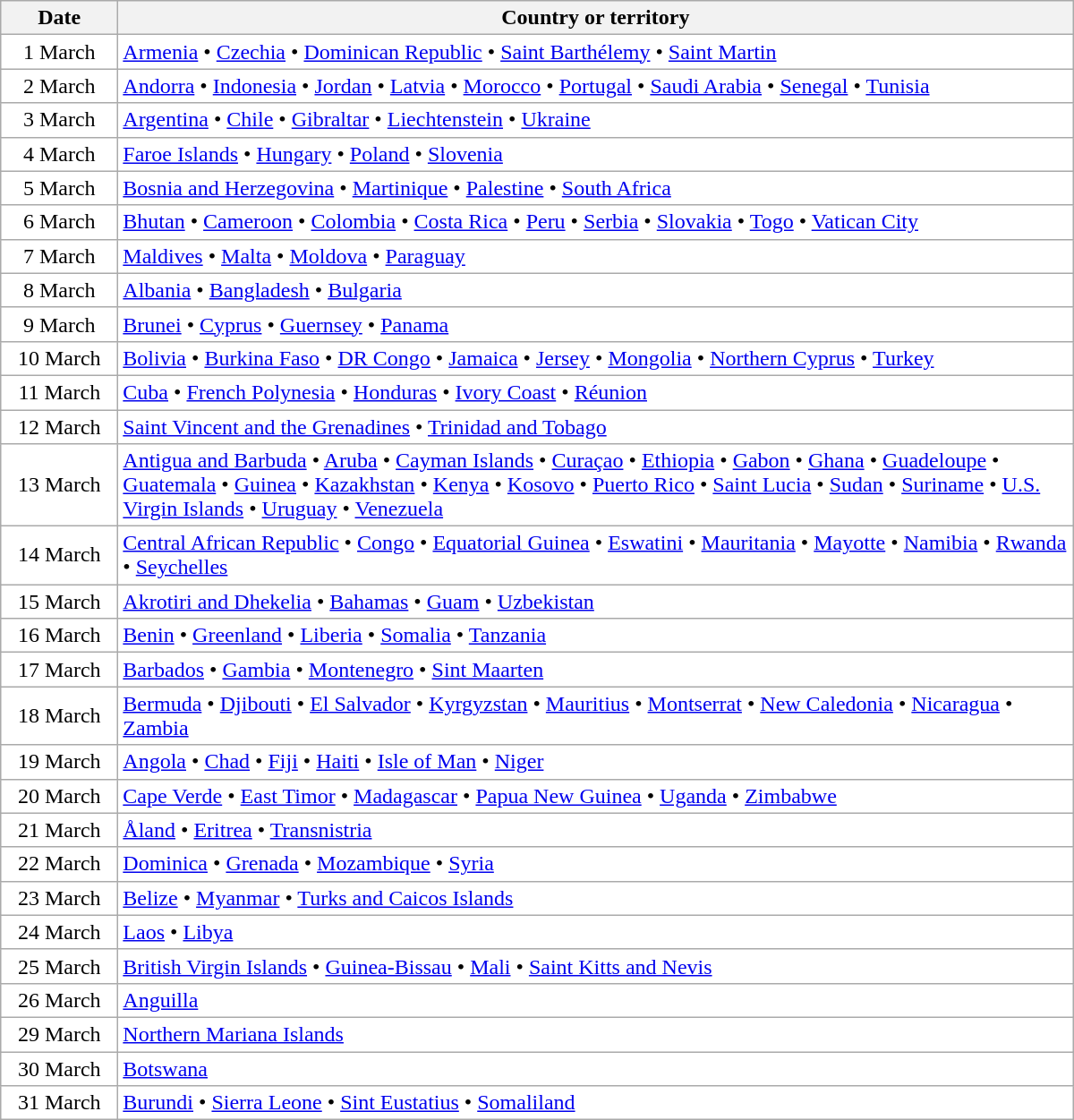<table class="wikitable sortable">
<tr>
<th style="width:5em;">Date</th>
<th style="width:44em;">Country or territory</th>
</tr>
<tr style="background:#fff;">
<td style="text-align:center;">1 March</td>
<td><span></span> <a href='#'>Armenia</a> • <span></span> <a href='#'>Czechia</a> • <span></span> <a href='#'>Dominican Republic</a> • <span></span> <a href='#'>Saint Barthélemy</a> • <span></span> <a href='#'>Saint Martin</a></td>
</tr>
<tr style="background:#fff;">
<td style="text-align:center;">2 March</td>
<td><span></span> <a href='#'>Andorra</a> • <span></span> <a href='#'>Indonesia</a> • <span></span> <a href='#'>Jordan</a> • <span></span> <a href='#'>Latvia</a> • <span></span> <a href='#'>Morocco</a> • <span></span> <a href='#'>Portugal</a> • <span></span> <a href='#'>Saudi Arabia</a> • <span></span> <a href='#'>Senegal</a> • <span></span> <a href='#'>Tunisia</a></td>
</tr>
<tr style="background:#fff;">
<td style="text-align:center;">3 March</td>
<td><span></span> <a href='#'>Argentina</a> • <span></span> <a href='#'>Chile</a> • <span></span> <a href='#'>Gibraltar</a> • <span></span> <a href='#'>Liechtenstein</a> • <span></span> <a href='#'>Ukraine</a></td>
</tr>
<tr style="background:#fff;">
<td style="text-align:center;">4 March</td>
<td><span></span> <a href='#'>Faroe Islands</a> • <span></span> <a href='#'>Hungary</a> • <span></span> <a href='#'>Poland</a> • <span></span> <a href='#'>Slovenia</a></td>
</tr>
<tr style="background:#fff;">
<td style="text-align:center;">5 March</td>
<td><span></span> <a href='#'>Bosnia and Herzegovina</a> • <span></span> <a href='#'>Martinique</a> • <span></span> <a href='#'>Palestine</a> • <span></span> <a href='#'>South Africa</a></td>
</tr>
<tr style="background:#fff;">
<td style="text-align:center;">6 March</td>
<td><span></span> <a href='#'>Bhutan</a> • <span></span> <a href='#'>Cameroon</a> • <span></span> <a href='#'>Colombia</a> • <span></span> <a href='#'>Costa Rica</a> • <span></span> <a href='#'>Peru</a> • <span></span> <a href='#'>Serbia</a> • <span></span> <a href='#'>Slovakia</a> • <span></span> <a href='#'>Togo</a> • <span></span> <a href='#'>Vatican City</a></td>
</tr>
<tr style="background:#fff;">
<td style="text-align:center;">7 March</td>
<td><span></span> <a href='#'>Maldives</a> • <span></span> <a href='#'>Malta</a> • <span></span> <a href='#'>Moldova</a> • <span></span> <a href='#'>Paraguay</a></td>
</tr>
<tr style="background:#fff;">
<td style="text-align:center;">8 March</td>
<td><span></span> <a href='#'>Albania</a> • <span></span> <a href='#'>Bangladesh</a> • <span></span> <a href='#'>Bulgaria</a></td>
</tr>
<tr style="background:#fff;">
<td style="text-align:center;">9 March</td>
<td><span></span> <a href='#'>Brunei</a> • <span></span> <a href='#'>Cyprus</a> • <span></span> <a href='#'>Guernsey</a> • <span></span> <a href='#'>Panama</a></td>
</tr>
<tr style="background:#fff;">
<td style="text-align:center;">10 March</td>
<td><span></span> <a href='#'>Bolivia</a> • <span></span> <a href='#'>Burkina Faso</a> • <span></span> <a href='#'>DR Congo</a> • <span></span> <a href='#'>Jamaica</a> • <span></span> <a href='#'>Jersey</a> • <span></span> <a href='#'>Mongolia</a> • <span></span> <a href='#'>Northern Cyprus</a> • <span></span> <a href='#'>Turkey</a></td>
</tr>
<tr style="background:#fff;">
<td style="text-align:center;">11 March</td>
<td><span></span> <a href='#'>Cuba</a> • <span></span> <a href='#'>French Polynesia</a> • <span></span> <a href='#'>Honduras</a> • <span></span> <a href='#'>Ivory Coast</a> • <span></span> <a href='#'>Réunion</a></td>
</tr>
<tr style="background:#fff;">
<td style="text-align:center;">12 March</td>
<td><span></span> <a href='#'>Saint Vincent and the Grenadines</a> • <span></span> <a href='#'>Trinidad and Tobago</a></td>
</tr>
<tr style="background:#fff;">
<td style="text-align:center;">13 March</td>
<td><span></span> <a href='#'>Antigua and Barbuda</a> • <span></span> <a href='#'>Aruba</a> • <span></span> <a href='#'>Cayman Islands</a> • <span></span> <a href='#'>Curaçao</a> • <span></span> <a href='#'>Ethiopia</a> • <span></span> <a href='#'>Gabon</a> • <span></span> <a href='#'>Ghana</a> • <span></span> <a href='#'>Guadeloupe</a> • <span></span> <a href='#'>Guatemala</a> • <span></span> <a href='#'>Guinea</a> • <span></span> <a href='#'>Kazakhstan</a> • <span></span> <a href='#'>Kenya</a> • <span></span> <a href='#'>Kosovo</a> • <span></span> <a href='#'>Puerto Rico</a> • <span></span> <a href='#'>Saint Lucia</a> • <span></span> <a href='#'>Sudan</a> • <span></span> <a href='#'>Suriname</a> • <span></span> <a href='#'>U.S. Virgin Islands</a> • <span></span> <a href='#'>Uruguay</a> • <span></span> <a href='#'>Venezuela</a></td>
</tr>
<tr style="background:#fff;">
<td style="text-align:center;">14 March</td>
<td><span></span> <a href='#'>Central African Republic</a> • <span></span> <a href='#'>Congo</a> • <span></span> <a href='#'>Equatorial Guinea</a> • <span></span> <a href='#'>Eswatini</a> • <span></span> <a href='#'>Mauritania</a> • <span></span> <a href='#'>Mayotte</a> • <span></span> <a href='#'>Namibia</a> • <span></span> <a href='#'>Rwanda</a> • <span></span> <a href='#'>Seychelles</a></td>
</tr>
<tr style="background:#fff;">
<td style="text-align:center;">15 March</td>
<td><span></span> <a href='#'>Akrotiri and Dhekelia</a> • <span></span> <a href='#'>Bahamas</a> • <span></span> <a href='#'>Guam</a> • <span></span> <a href='#'>Uzbekistan</a></td>
</tr>
<tr style="background:#fff;">
<td style="text-align:center;">16 March</td>
<td><span></span> <a href='#'>Benin</a> • <span></span> <a href='#'>Greenland</a> • <span></span> <a href='#'>Liberia</a> • <span></span> <a href='#'>Somalia</a> • <span></span> <a href='#'>Tanzania</a></td>
</tr>
<tr style="background:#fff;">
<td style="text-align:center;">17 March</td>
<td><span></span> <a href='#'>Barbados</a> • <span></span> <a href='#'>Gambia</a> • <span></span> <a href='#'>Montenegro</a> • <span></span> <a href='#'>Sint Maarten</a></td>
</tr>
<tr style="background:#fff;">
<td style="text-align:center;">18 March</td>
<td><span></span> <a href='#'>Bermuda</a> • <span></span> <a href='#'>Djibouti</a> • <span></span> <a href='#'>El Salvador</a> • <span></span> <a href='#'>Kyrgyzstan</a> • <span></span> <a href='#'>Mauritius</a> • <span></span> <a href='#'>Montserrat</a> • <span></span> <a href='#'>New Caledonia</a> • <span></span> <a href='#'>Nicaragua</a> • <span></span> <a href='#'>Zambia</a></td>
</tr>
<tr style="background:#fff;">
<td style="text-align:center;">19 March</td>
<td><span></span> <a href='#'>Angola</a> • <span></span> <a href='#'>Chad</a> • <span></span> <a href='#'>Fiji</a> • <span></span> <a href='#'>Haiti</a> • <span></span> <a href='#'>Isle of Man</a> • <span></span> <a href='#'>Niger</a></td>
</tr>
<tr style="background:#fff;">
<td style="text-align:center;">20 March</td>
<td><span></span> <a href='#'>Cape Verde</a> • <span></span> <a href='#'>East Timor</a> • <span></span> <a href='#'>Madagascar</a> • <span></span> <a href='#'>Papua New Guinea</a> • <span></span> <a href='#'>Uganda</a> • <span></span> <a href='#'>Zimbabwe</a></td>
</tr>
<tr style="background:#fff;">
<td style="text-align:center;">21 March</td>
<td><span></span> <a href='#'>Åland</a> • <span></span> <a href='#'>Eritrea</a> • <span></span> <a href='#'>Transnistria</a></td>
</tr>
<tr style="background:#fff;">
<td style="text-align:center;">22 March</td>
<td><span></span> <a href='#'>Dominica</a> • <span></span> <a href='#'>Grenada</a> • <span></span> <a href='#'>Mozambique</a> • <span></span> <a href='#'>Syria</a></td>
</tr>
<tr style="background:#fff;">
<td style="text-align:center;">23 March</td>
<td><span></span> <a href='#'>Belize</a> • <span></span> <a href='#'>Myanmar</a> • <span></span> <a href='#'>Turks and Caicos Islands</a></td>
</tr>
<tr style="background:#fff;">
<td style="text-align:center;">24 March</td>
<td><span></span> <a href='#'>Laos</a> • <span></span> <a href='#'>Libya</a></td>
</tr>
<tr style="background:#fff;">
<td style="text-align:center;">25 March</td>
<td><span></span> <a href='#'>British Virgin Islands</a> • <span></span> <a href='#'>Guinea-Bissau</a> • <span></span> <a href='#'>Mali</a> • <span></span> <a href='#'>Saint Kitts and Nevis</a></td>
</tr>
<tr style="background:#fff;">
<td style="text-align:center;">26 March</td>
<td><span></span> <a href='#'>Anguilla</a></td>
</tr>
<tr style="background:#fff;">
<td style="text-align:center;">29 March</td>
<td><span></span> <a href='#'>Northern Mariana Islands</a></td>
</tr>
<tr style="background:#fff;">
<td style="text-align:center;">30 March</td>
<td><span></span> <a href='#'>Botswana</a></td>
</tr>
<tr style="background:#fff;">
<td style="text-align:center;">31 March</td>
<td><span></span> <a href='#'>Burundi</a> • <span></span> <a href='#'>Sierra Leone</a> • <span></span> <a href='#'>Sint Eustatius</a> • <span></span> <a href='#'>Somaliland</a></td>
</tr>
</table>
